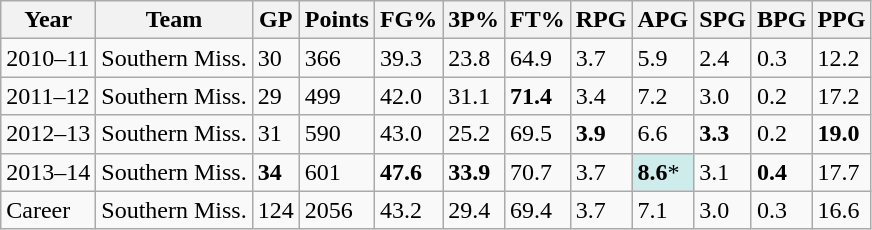<table class="wikitable">
<tr>
<th>Year</th>
<th>Team</th>
<th>GP</th>
<th>Points</th>
<th>FG%</th>
<th>3P%</th>
<th>FT%</th>
<th>RPG</th>
<th>APG</th>
<th>SPG</th>
<th>BPG</th>
<th>PPG</th>
</tr>
<tr>
<td>2010–11</td>
<td>Southern Miss.</td>
<td>30</td>
<td>366</td>
<td>39.3</td>
<td>23.8</td>
<td>64.9</td>
<td>3.7</td>
<td>5.9</td>
<td>2.4</td>
<td>0.3</td>
<td>12.2</td>
</tr>
<tr>
<td>2011–12</td>
<td>Southern Miss.</td>
<td>29</td>
<td>499</td>
<td>42.0</td>
<td>31.1</td>
<td><strong>71.4</strong></td>
<td>3.4</td>
<td>7.2</td>
<td>3.0</td>
<td>0.2</td>
<td>17.2</td>
</tr>
<tr>
<td>2012–13</td>
<td>Southern Miss.</td>
<td>31</td>
<td>590</td>
<td>43.0</td>
<td>25.2</td>
<td>69.5</td>
<td><strong>3.9</strong></td>
<td>6.6</td>
<td><strong>3.3</strong></td>
<td>0.2</td>
<td><strong>19.0</strong></td>
</tr>
<tr>
<td>2013–14</td>
<td>Southern Miss.</td>
<td><strong>34</strong></td>
<td>601</td>
<td><strong>47.6</strong></td>
<td><strong>33.9</strong></td>
<td>70.7</td>
<td>3.7</td>
<td bgcolor=#cfecec><strong>8.6</strong>*</td>
<td>3.1</td>
<td><strong>0.4</strong></td>
<td>17.7</td>
</tr>
<tr>
<td>Career</td>
<td>Southern Miss.</td>
<td>124</td>
<td>2056</td>
<td>43.2</td>
<td>29.4</td>
<td>69.4</td>
<td>3.7</td>
<td>7.1</td>
<td>3.0</td>
<td>0.3</td>
<td>16.6</td>
</tr>
</table>
